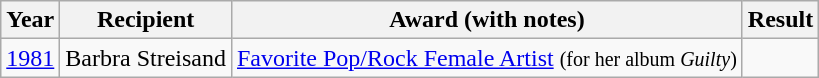<table class="wikitable">
<tr>
<th>Year</th>
<th>Recipient</th>
<th>Award (with notes)</th>
<th>Result</th>
</tr>
<tr>
<td rowspan="5"><a href='#'>1981</a></td>
<td>Barbra Streisand</td>
<td><a href='#'>Favorite Pop/Rock Female Artist</a> <small>(for her album <em>Guilty</em>)</small></td>
<td></td>
</tr>
</table>
